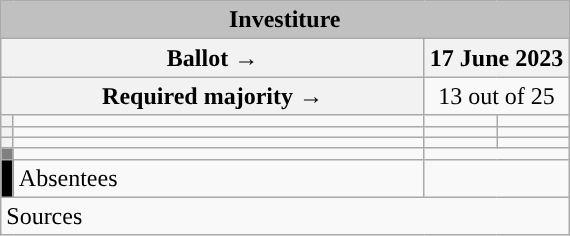<table class="wikitable" style="text-align:center;">
<tr bgcolor="#E9E9E9">
<td colspan="4" align="center" bgcolor="#C0C0C0"><strong>Investiture</strong></td>
</tr>
<tr>
<th colspan="2" width="275px">Ballot →</th>
<th colspan="2">17 June 2023</th>
</tr>
<tr>
<th colspan="2">Required majority →</th>
<td colspan="2">13 out of 25</td>
</tr>
<tr>
<th width="1px" style="background:"></th>
<td align="left"></td>
<td></td>
<td></td>
</tr>
<tr>
<th style="color:inherit;background:"></th>
<td align="left"></td>
<td></td>
<td></td>
</tr>
<tr>
<th style="color:inherit;background:"></th>
<td align="left"></td>
<td></td>
<td></td>
</tr>
<tr>
<th style="color:inherit;background:gray;"></th>
<td align="left"></td>
<td colspan="2"></td>
</tr>
<tr>
<th style="color:inherit;background:black;"></th>
<td align="left">Absentees</td>
<td colspan="2"></td>
</tr>
<tr>
<td align="left" colspan="4">Sources</td>
</tr>
</table>
